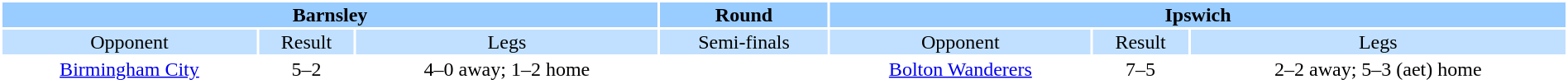<table width="100%" bgcolor=white>
<tr valign=top bgcolor=#99ccff>
<th colspan=3 style="width:1*"><strong>Barnsley</strong></th>
<th><strong>Round</strong></th>
<th colspan=3 style="width:1*"><strong>Ipswich</strong></th>
</tr>
<tr valign=top align="center" bgcolor=#c1e0ff>
<td>Opponent</td>
<td>Result</td>
<td>Legs</td>
<td bgcolor=#c1e0ff>Semi-finals</td>
<td>Opponent</td>
<td>Result</td>
<td>Legs</td>
</tr>
<tr align="center">
<td><a href='#'>Birmingham City</a></td>
<td>5–2</td>
<td>4–0 away; 1–2 home</td>
<td></td>
<td><a href='#'>Bolton Wanderers</a></td>
<td>7–5</td>
<td>2–2 away; 5–3 (aet) home</td>
</tr>
</table>
